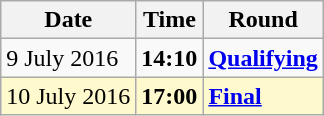<table class="wikitable">
<tr>
<th>Date</th>
<th>Time</th>
<th>Round</th>
</tr>
<tr>
<td>9 July 2016</td>
<td><strong>14:10</strong></td>
<td><strong><a href='#'>Qualifying</a></strong></td>
</tr>
<tr style="background:lemonchiffon">
<td>10 July 2016</td>
<td><strong>17:00</strong></td>
<td><strong><a href='#'>Final</a></strong></td>
</tr>
</table>
